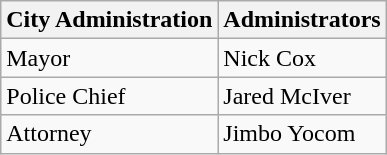<table class="wikitable">
<tr>
<th>City Administration</th>
<th>Administrators</th>
</tr>
<tr>
<td>Mayor</td>
<td>Nick Cox</td>
</tr>
<tr>
<td>Police Chief</td>
<td>Jared McIver</td>
</tr>
<tr>
<td>Attorney</td>
<td>Jimbo Yocom</td>
</tr>
</table>
